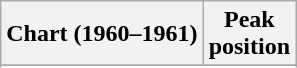<table class="wikitable sortable plainrowheaders" style="text-align:center">
<tr>
<th>Chart (1960–1961)</th>
<th>Peak<br>position</th>
</tr>
<tr>
</tr>
<tr>
</tr>
<tr>
</tr>
</table>
